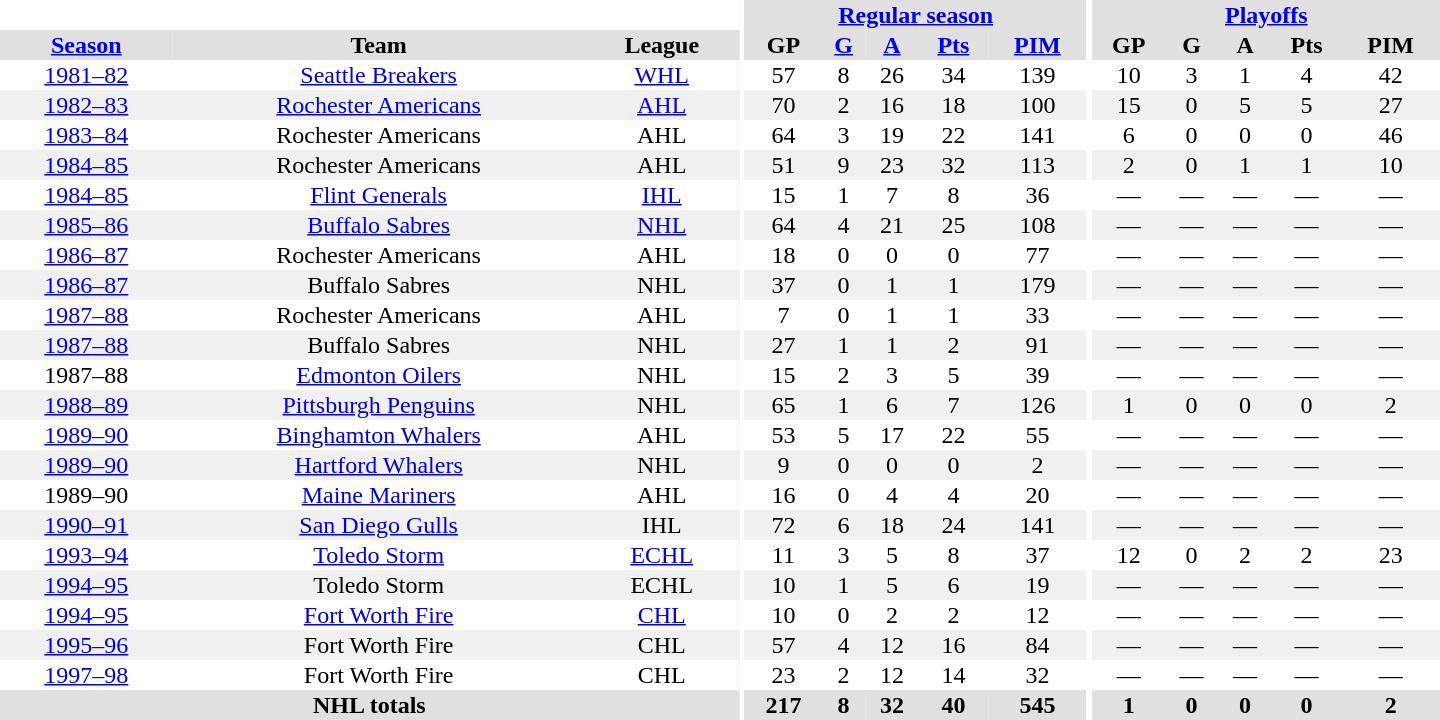<table border="0" cellpadding="1" cellspacing="0" style="text-align:center; width:60em">
<tr bgcolor="#e0e0e0">
<th colspan="3" bgcolor="#ffffff"></th>
<th rowspan="100" bgcolor="#ffffff"></th>
<th colspan="5"><a href='#'>Regular season</a></th>
<th rowspan="100" bgcolor="#ffffff"></th>
<th colspan="5"><a href='#'>Playoffs</a></th>
</tr>
<tr bgcolor="#e0e0e0">
<th><a href='#'>Season</a></th>
<th>Team</th>
<th>League</th>
<th>GP</th>
<th><a href='#'>G</a></th>
<th><a href='#'>A</a></th>
<th><a href='#'>Pts</a></th>
<th><a href='#'>PIM</a></th>
<th>GP</th>
<th>G</th>
<th>A</th>
<th>Pts</th>
<th>PIM</th>
</tr>
<tr>
<td><a href='#'>1981–82</a></td>
<td><a href='#'>Seattle Breakers</a></td>
<td><a href='#'>WHL</a></td>
<td>57</td>
<td>8</td>
<td>26</td>
<td>34</td>
<td>139</td>
<td>10</td>
<td>3</td>
<td>1</td>
<td>4</td>
<td>42</td>
</tr>
<tr bgcolor="#f0f0f0">
<td><a href='#'>1982–83</a></td>
<td><a href='#'>Rochester Americans</a></td>
<td><a href='#'>AHL</a></td>
<td>70</td>
<td>2</td>
<td>16</td>
<td>18</td>
<td>100</td>
<td>15</td>
<td>0</td>
<td>5</td>
<td>5</td>
<td>27</td>
</tr>
<tr>
<td><a href='#'>1983–84</a></td>
<td>Rochester Americans</td>
<td>AHL</td>
<td>64</td>
<td>3</td>
<td>19</td>
<td>22</td>
<td>141</td>
<td>6</td>
<td>0</td>
<td>0</td>
<td>0</td>
<td>46</td>
</tr>
<tr bgcolor="#f0f0f0">
<td><a href='#'>1984–85</a></td>
<td>Rochester Americans</td>
<td>AHL</td>
<td>51</td>
<td>9</td>
<td>23</td>
<td>32</td>
<td>113</td>
<td>2</td>
<td>0</td>
<td>1</td>
<td>1</td>
<td>10</td>
</tr>
<tr>
<td><a href='#'>1984–85</a></td>
<td><a href='#'>Flint Generals</a></td>
<td><a href='#'>IHL</a></td>
<td>15</td>
<td>1</td>
<td>7</td>
<td>8</td>
<td>36</td>
<td>—</td>
<td>—</td>
<td>—</td>
<td>—</td>
<td>—</td>
</tr>
<tr bgcolor="#f0f0f0">
<td><a href='#'>1985–86</a></td>
<td><a href='#'>Buffalo Sabres</a></td>
<td><a href='#'>NHL</a></td>
<td>64</td>
<td>4</td>
<td>21</td>
<td>25</td>
<td>108</td>
<td>—</td>
<td>—</td>
<td>—</td>
<td>—</td>
<td>—</td>
</tr>
<tr>
<td><a href='#'>1986–87</a></td>
<td>Rochester Americans</td>
<td>AHL</td>
<td>18</td>
<td>0</td>
<td>0</td>
<td>0</td>
<td>77</td>
<td>—</td>
<td>—</td>
<td>—</td>
<td>—</td>
<td>—</td>
</tr>
<tr bgcolor="#f0f0f0">
<td><a href='#'>1986–87</a></td>
<td>Buffalo Sabres</td>
<td>NHL</td>
<td>37</td>
<td>0</td>
<td>1</td>
<td>1</td>
<td>179</td>
<td>—</td>
<td>—</td>
<td>—</td>
<td>—</td>
<td>—</td>
</tr>
<tr>
<td><a href='#'>1987–88</a></td>
<td>Rochester Americans</td>
<td>AHL</td>
<td>7</td>
<td>0</td>
<td>1</td>
<td>1</td>
<td>33</td>
<td>—</td>
<td>—</td>
<td>—</td>
<td>—</td>
<td>—</td>
</tr>
<tr bgcolor="#f0f0f0">
<td><a href='#'>1987–88</a></td>
<td>Buffalo Sabres</td>
<td>NHL</td>
<td>27</td>
<td>1</td>
<td>1</td>
<td>2</td>
<td>91</td>
<td>—</td>
<td>—</td>
<td>—</td>
<td>—</td>
<td>—</td>
</tr>
<tr>
<td>1987–88</td>
<td><a href='#'>Edmonton Oilers</a></td>
<td>NHL</td>
<td>15</td>
<td>2</td>
<td>3</td>
<td>5</td>
<td>39</td>
<td>—</td>
<td>—</td>
<td>—</td>
<td>—</td>
<td>—</td>
</tr>
<tr bgcolor="#f0f0f0">
<td><a href='#'>1988–89</a></td>
<td><a href='#'>Pittsburgh Penguins</a></td>
<td>NHL</td>
<td>65</td>
<td>1</td>
<td>6</td>
<td>7</td>
<td>126</td>
<td>1</td>
<td>0</td>
<td>0</td>
<td>0</td>
<td>2</td>
</tr>
<tr>
<td><a href='#'>1989–90</a></td>
<td><a href='#'>Binghamton Whalers</a></td>
<td>AHL</td>
<td>53</td>
<td>5</td>
<td>17</td>
<td>22</td>
<td>55</td>
<td>—</td>
<td>—</td>
<td>—</td>
<td>—</td>
<td>—</td>
</tr>
<tr bgcolor="#f0f0f0">
<td><a href='#'>1989–90</a></td>
<td><a href='#'>Hartford Whalers</a></td>
<td>NHL</td>
<td>9</td>
<td>0</td>
<td>0</td>
<td>0</td>
<td>2</td>
<td>—</td>
<td>—</td>
<td>—</td>
<td>—</td>
<td>—</td>
</tr>
<tr>
<td>1989–90</td>
<td><a href='#'>Maine Mariners</a></td>
<td>AHL</td>
<td>16</td>
<td>0</td>
<td>4</td>
<td>4</td>
<td>20</td>
<td>—</td>
<td>—</td>
<td>—</td>
<td>—</td>
<td>—</td>
</tr>
<tr bgcolor="#f0f0f0">
<td><a href='#'>1990–91</a></td>
<td><a href='#'>San Diego Gulls</a></td>
<td>IHL</td>
<td>72</td>
<td>6</td>
<td>18</td>
<td>24</td>
<td>141</td>
<td>—</td>
<td>—</td>
<td>—</td>
<td>—</td>
<td>—</td>
</tr>
<tr>
<td><a href='#'>1993–94</a></td>
<td><a href='#'>Toledo Storm</a></td>
<td><a href='#'>ECHL</a></td>
<td>11</td>
<td>3</td>
<td>5</td>
<td>8</td>
<td>37</td>
<td>12</td>
<td>0</td>
<td>2</td>
<td>2</td>
<td>23</td>
</tr>
<tr bgcolor="#f0f0f0">
<td><a href='#'>1994–95</a></td>
<td>Toledo Storm</td>
<td>ECHL</td>
<td>10</td>
<td>1</td>
<td>5</td>
<td>6</td>
<td>19</td>
<td>—</td>
<td>—</td>
<td>—</td>
<td>—</td>
<td>—</td>
</tr>
<tr>
<td><a href='#'>1994–95</a></td>
<td><a href='#'>Fort Worth Fire</a></td>
<td><a href='#'>CHL</a></td>
<td>10</td>
<td>0</td>
<td>2</td>
<td>2</td>
<td>12</td>
<td>—</td>
<td>—</td>
<td>—</td>
<td>—</td>
<td>—</td>
</tr>
<tr bgcolor="#f0f0f0">
<td><a href='#'>1995–96</a></td>
<td>Fort Worth Fire</td>
<td>CHL</td>
<td>57</td>
<td>4</td>
<td>12</td>
<td>16</td>
<td>84</td>
<td>—</td>
<td>—</td>
<td>—</td>
<td>—</td>
<td>—</td>
</tr>
<tr>
<td><a href='#'>1997–98</a></td>
<td>Fort Worth Fire</td>
<td>CHL</td>
<td>23</td>
<td>2</td>
<td>12</td>
<td>14</td>
<td>32</td>
<td>—</td>
<td>—</td>
<td>—</td>
<td>—</td>
<td>—</td>
</tr>
<tr bgcolor="#e0e0e0">
<th colspan="3">NHL totals</th>
<th>217</th>
<th>8</th>
<th>32</th>
<th>40</th>
<th>545</th>
<th>1</th>
<th>0</th>
<th>0</th>
<th>0</th>
<th>2</th>
</tr>
</table>
